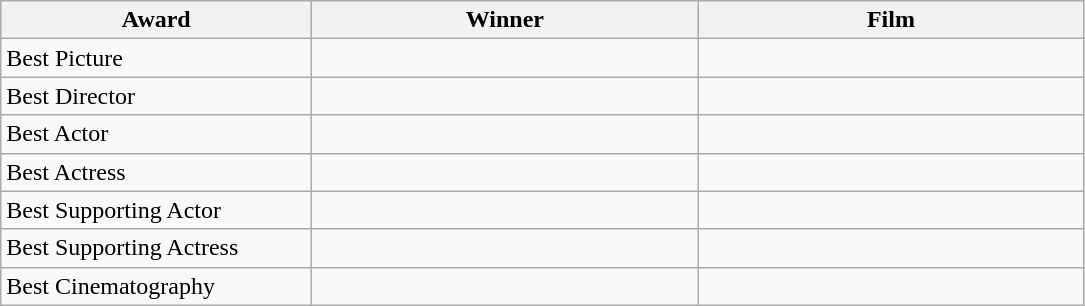<table class="wikitable">
<tr>
<th width="200"><strong>Award</strong></th>
<th width="250"><strong>Winner</strong></th>
<th width="250"><strong>Film</strong></th>
</tr>
<tr>
<td>Best Picture</td>
<td></td>
<td></td>
</tr>
<tr>
<td>Best Director</td>
<td></td>
<td></td>
</tr>
<tr>
<td>Best Actor</td>
<td></td>
<td></td>
</tr>
<tr>
<td>Best Actress</td>
<td></td>
<td></td>
</tr>
<tr>
<td>Best Supporting Actor</td>
<td></td>
<td></td>
</tr>
<tr>
<td>Best Supporting Actress</td>
<td></td>
<td></td>
</tr>
<tr>
<td>Best Cinematography</td>
<td></td>
<td></td>
</tr>
</table>
